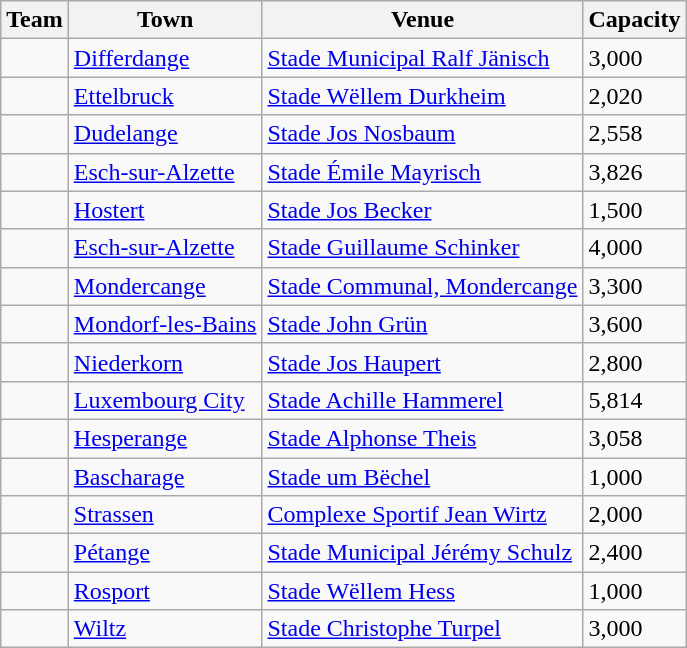<table class="wikitable sortable">
<tr>
<th>Team</th>
<th>Town</th>
<th>Venue</th>
<th>Capacity</th>
</tr>
<tr>
<td></td>
<td><a href='#'>Differdange</a></td>
<td><a href='#'>Stade Municipal Ralf Jänisch</a></td>
<td>3,000</td>
</tr>
<tr>
<td></td>
<td><a href='#'>Ettelbruck</a></td>
<td><a href='#'>Stade Wëllem Durkheim</a></td>
<td>2,020</td>
</tr>
<tr>
<td></td>
<td><a href='#'>Dudelange</a></td>
<td><a href='#'>Stade Jos Nosbaum</a></td>
<td>2,558</td>
</tr>
<tr>
<td></td>
<td><a href='#'>Esch-sur-Alzette</a></td>
<td><a href='#'>Stade Émile Mayrisch</a></td>
<td>3,826</td>
</tr>
<tr>
<td></td>
<td><a href='#'>Hostert</a></td>
<td><a href='#'>Stade Jos Becker</a></td>
<td>1,500</td>
</tr>
<tr>
<td></td>
<td><a href='#'>Esch-sur-Alzette</a></td>
<td><a href='#'>Stade Guillaume Schinker</a></td>
<td>4,000</td>
</tr>
<tr>
<td></td>
<td><a href='#'>Mondercange</a></td>
<td><a href='#'>Stade Communal, Mondercange</a></td>
<td>3,300</td>
</tr>
<tr>
<td></td>
<td><a href='#'>Mondorf-les-Bains</a></td>
<td><a href='#'>Stade John Grün</a></td>
<td>3,600</td>
</tr>
<tr>
<td></td>
<td><a href='#'>Niederkorn</a></td>
<td><a href='#'>Stade Jos Haupert</a></td>
<td>2,800</td>
</tr>
<tr>
<td></td>
<td><a href='#'>Luxembourg City</a></td>
<td><a href='#'>Stade Achille Hammerel</a></td>
<td>5,814</td>
</tr>
<tr>
<td></td>
<td><a href='#'>Hesperange</a></td>
<td><a href='#'>Stade Alphonse Theis</a></td>
<td>3,058</td>
</tr>
<tr>
<td></td>
<td><a href='#'>Bascharage</a></td>
<td><a href='#'>Stade um Bëchel</a></td>
<td>1,000</td>
</tr>
<tr>
<td></td>
<td><a href='#'>Strassen</a></td>
<td><a href='#'>Complexe Sportif Jean Wirtz</a></td>
<td>2,000</td>
</tr>
<tr>
<td></td>
<td><a href='#'>Pétange</a></td>
<td><a href='#'>Stade Municipal Jérémy Schulz</a></td>
<td>2,400</td>
</tr>
<tr>
<td></td>
<td><a href='#'>Rosport</a></td>
<td><a href='#'>Stade Wëllem Hess</a></td>
<td>1,000</td>
</tr>
<tr>
<td></td>
<td><a href='#'>Wiltz</a></td>
<td><a href='#'>Stade Christophe Turpel</a></td>
<td>3,000</td>
</tr>
</table>
